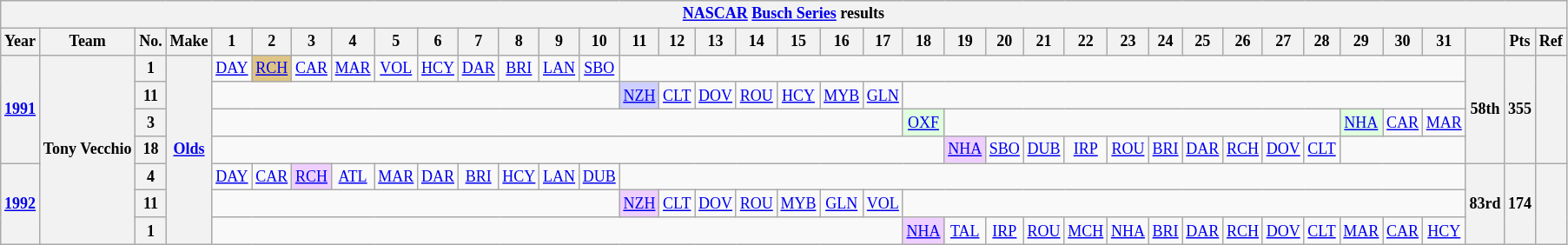<table class="wikitable" style="text-align:center; font-size:75%">
<tr>
<th colspan=42><a href='#'>NASCAR</a> <a href='#'>Busch Series</a> results</th>
</tr>
<tr>
<th>Year</th>
<th>Team</th>
<th>No.</th>
<th>Make</th>
<th>1</th>
<th>2</th>
<th>3</th>
<th>4</th>
<th>5</th>
<th>6</th>
<th>7</th>
<th>8</th>
<th>9</th>
<th>10</th>
<th>11</th>
<th>12</th>
<th>13</th>
<th>14</th>
<th>15</th>
<th>16</th>
<th>17</th>
<th>18</th>
<th>19</th>
<th>20</th>
<th>21</th>
<th>22</th>
<th>23</th>
<th>24</th>
<th>25</th>
<th>26</th>
<th>27</th>
<th>28</th>
<th>29</th>
<th>30</th>
<th>31</th>
<th></th>
<th>Pts</th>
<th>Ref</th>
</tr>
<tr>
<th rowspan=4><a href='#'>1991</a></th>
<th rowspan=7>Tony Vecchio</th>
<th>1</th>
<th rowspan=7><a href='#'>Olds</a></th>
<td><a href='#'>DAY</a></td>
<td style="background:#DFC484;"><a href='#'>RCH</a><br></td>
<td><a href='#'>CAR</a></td>
<td><a href='#'>MAR</a></td>
<td><a href='#'>VOL</a></td>
<td><a href='#'>HCY</a></td>
<td><a href='#'>DAR</a></td>
<td><a href='#'>BRI</a></td>
<td><a href='#'>LAN</a></td>
<td><a href='#'>SBO</a></td>
<td colspan=21></td>
<th rowspan=4>58th</th>
<th rowspan=4>355</th>
<th rowspan=4></th>
</tr>
<tr>
<th>11</th>
<td colspan=10></td>
<td style="background:#CFCFFF;"><a href='#'>NZH</a><br></td>
<td><a href='#'>CLT</a></td>
<td><a href='#'>DOV</a></td>
<td><a href='#'>ROU</a></td>
<td><a href='#'>HCY</a></td>
<td><a href='#'>MYB</a></td>
<td><a href='#'>GLN</a></td>
<td colspan=14></td>
</tr>
<tr>
<th>3</th>
<td colspan=17></td>
<td style="background:#DFFFDF;"><a href='#'>OXF</a><br></td>
<td colspan=10></td>
<td style="background:#DFFFDF;"><a href='#'>NHA</a><br></td>
<td><a href='#'>CAR</a></td>
<td><a href='#'>MAR</a></td>
</tr>
<tr>
<th>18</th>
<td colspan=18></td>
<td style="background:#EFCFFF;"><a href='#'>NHA</a><br></td>
<td><a href='#'>SBO</a></td>
<td><a href='#'>DUB</a></td>
<td><a href='#'>IRP</a></td>
<td><a href='#'>ROU</a></td>
<td><a href='#'>BRI</a></td>
<td><a href='#'>DAR</a></td>
<td><a href='#'>RCH</a></td>
<td><a href='#'>DOV</a></td>
<td><a href='#'>CLT</a></td>
<td colspan=3></td>
</tr>
<tr>
<th rowspan=3><a href='#'>1992</a></th>
<th>4</th>
<td><a href='#'>DAY</a></td>
<td><a href='#'>CAR</a></td>
<td style="background:#EFCFFF;"><a href='#'>RCH</a><br></td>
<td><a href='#'>ATL</a></td>
<td><a href='#'>MAR</a></td>
<td><a href='#'>DAR</a></td>
<td><a href='#'>BRI</a></td>
<td><a href='#'>HCY</a></td>
<td><a href='#'>LAN</a></td>
<td><a href='#'>DUB</a></td>
<td colspan=21></td>
<th rowspan=3>83rd</th>
<th rowspan=3>174</th>
<th rowspan=3></th>
</tr>
<tr>
<th>11</th>
<td colspan=10></td>
<td style="background:#EFCFFF;"><a href='#'>NZH</a><br></td>
<td><a href='#'>CLT</a></td>
<td><a href='#'>DOV</a></td>
<td><a href='#'>ROU</a></td>
<td><a href='#'>MYB</a></td>
<td><a href='#'>GLN</a></td>
<td><a href='#'>VOL</a></td>
<td colspan=14></td>
</tr>
<tr>
<th>1</th>
<td colspan=17></td>
<td style="background:#EFCFFF;"><a href='#'>NHA</a><br></td>
<td><a href='#'>TAL</a></td>
<td><a href='#'>IRP</a></td>
<td><a href='#'>ROU</a></td>
<td><a href='#'>MCH</a></td>
<td><a href='#'>NHA</a></td>
<td><a href='#'>BRI</a></td>
<td><a href='#'>DAR</a></td>
<td><a href='#'>RCH</a></td>
<td><a href='#'>DOV</a></td>
<td><a href='#'>CLT</a></td>
<td><a href='#'>MAR</a></td>
<td><a href='#'>CAR</a></td>
<td><a href='#'>HCY</a></td>
</tr>
</table>
